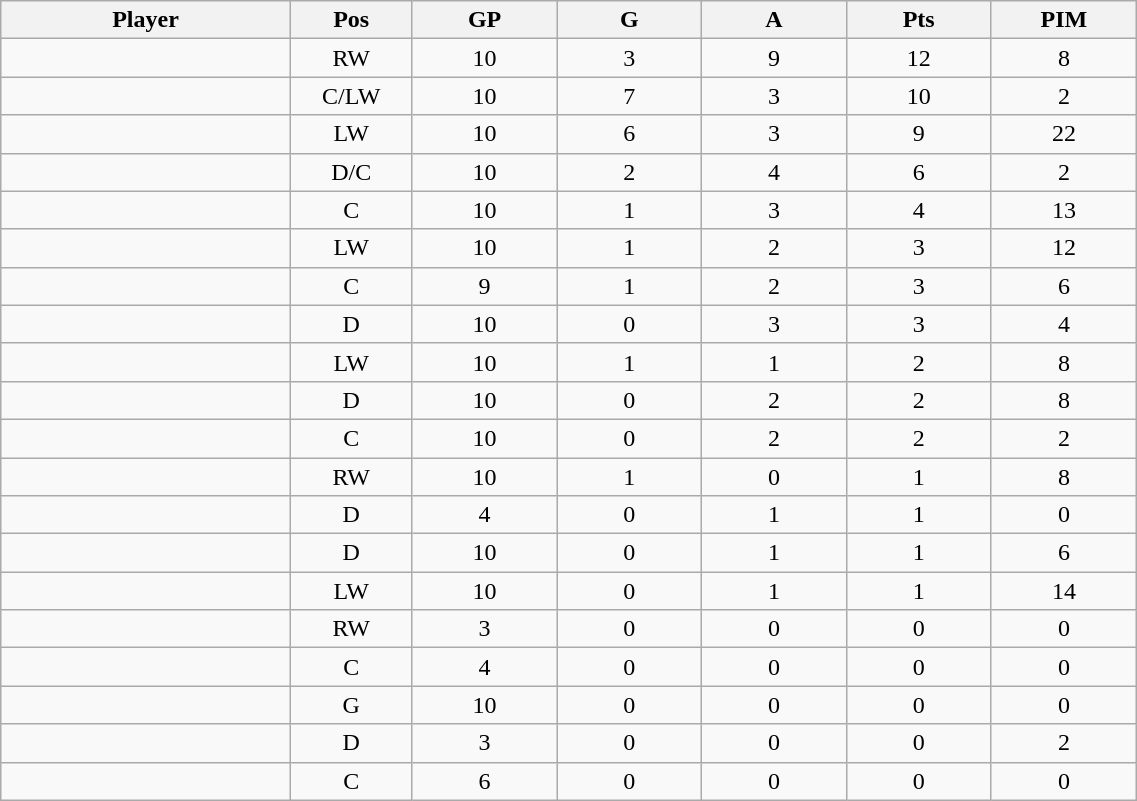<table class="wikitable sortable" width="60%">
<tr ALIGN="center">
<th bgcolor="#DDDDFF" width="10%">Player</th>
<th bgcolor="#DDDDFF" width="3%" title="Position">Pos</th>
<th bgcolor="#DDDDFF" width="5%" title="Games played">GP</th>
<th bgcolor="#DDDDFF" width="5%" title="Goals">G</th>
<th bgcolor="#DDDDFF" width="5%" title="Assists">A</th>
<th bgcolor="#DDDDFF" width="5%" title="Points">Pts</th>
<th bgcolor="#DDDDFF" width="5%" title="Penalties in Minutes">PIM</th>
</tr>
<tr align="center">
<td align="right"></td>
<td>RW</td>
<td>10</td>
<td>3</td>
<td>9</td>
<td>12</td>
<td>8</td>
</tr>
<tr align="center">
<td align="right"></td>
<td>C/LW</td>
<td>10</td>
<td>7</td>
<td>3</td>
<td>10</td>
<td>2</td>
</tr>
<tr align="center">
<td align="right"></td>
<td>LW</td>
<td>10</td>
<td>6</td>
<td>3</td>
<td>9</td>
<td>22</td>
</tr>
<tr align="center">
<td align="right"></td>
<td>D/C</td>
<td>10</td>
<td>2</td>
<td>4</td>
<td>6</td>
<td>2</td>
</tr>
<tr align="center">
<td align="right"></td>
<td>C</td>
<td>10</td>
<td>1</td>
<td>3</td>
<td>4</td>
<td>13</td>
</tr>
<tr align="center">
<td align="right"></td>
<td>LW</td>
<td>10</td>
<td>1</td>
<td>2</td>
<td>3</td>
<td>12</td>
</tr>
<tr align="center">
<td align="right"></td>
<td>C</td>
<td>9</td>
<td>1</td>
<td>2</td>
<td>3</td>
<td>6</td>
</tr>
<tr align="center">
<td align="right"></td>
<td>D</td>
<td>10</td>
<td>0</td>
<td>3</td>
<td>3</td>
<td>4</td>
</tr>
<tr align="center">
<td align="right"></td>
<td>LW</td>
<td>10</td>
<td>1</td>
<td>1</td>
<td>2</td>
<td>8</td>
</tr>
<tr align="center">
<td align="right"></td>
<td>D</td>
<td>10</td>
<td>0</td>
<td>2</td>
<td>2</td>
<td>8</td>
</tr>
<tr align="center">
<td align="right"></td>
<td>C</td>
<td>10</td>
<td>0</td>
<td>2</td>
<td>2</td>
<td>2</td>
</tr>
<tr align="center">
<td align="right"></td>
<td>RW</td>
<td>10</td>
<td>1</td>
<td>0</td>
<td>1</td>
<td>8</td>
</tr>
<tr align="center">
<td align="right"></td>
<td>D</td>
<td>4</td>
<td>0</td>
<td>1</td>
<td>1</td>
<td>0</td>
</tr>
<tr align="center">
<td align="right"></td>
<td>D</td>
<td>10</td>
<td>0</td>
<td>1</td>
<td>1</td>
<td>6</td>
</tr>
<tr align="center">
<td align="right"></td>
<td>LW</td>
<td>10</td>
<td>0</td>
<td>1</td>
<td>1</td>
<td>14</td>
</tr>
<tr align="center">
<td align="right"></td>
<td>RW</td>
<td>3</td>
<td>0</td>
<td>0</td>
<td>0</td>
<td>0</td>
</tr>
<tr align="center">
<td align="right"></td>
<td>C</td>
<td>4</td>
<td>0</td>
<td>0</td>
<td>0</td>
<td>0</td>
</tr>
<tr align="center">
<td align="right"></td>
<td>G</td>
<td>10</td>
<td>0</td>
<td>0</td>
<td>0</td>
<td>0</td>
</tr>
<tr align="center">
<td align="right"></td>
<td>D</td>
<td>3</td>
<td>0</td>
<td>0</td>
<td>0</td>
<td>2</td>
</tr>
<tr align="center">
<td align="right"></td>
<td>C</td>
<td>6</td>
<td>0</td>
<td>0</td>
<td>0</td>
<td>0</td>
</tr>
</table>
